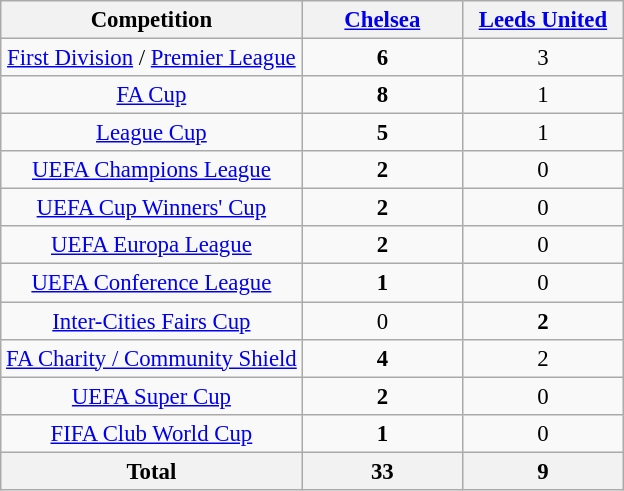<table class="wikitable" style="text-align:center;font-size:95%">
<tr>
<th>Competition</th>
<th width="100"><a href='#'>Chelsea</a></th>
<th width="100"><a href='#'>Leeds United</a></th>
</tr>
<tr>
<td><a href='#'>First Division</a> / <a href='#'>Premier League</a></td>
<td><strong>6</strong></td>
<td>3</td>
</tr>
<tr>
<td><a href='#'>FA Cup</a></td>
<td><strong>8</strong></td>
<td>1</td>
</tr>
<tr>
<td><a href='#'>League Cup</a></td>
<td><strong>5</strong></td>
<td>1</td>
</tr>
<tr>
<td><a href='#'>UEFA Champions League</a></td>
<td><strong>2</strong></td>
<td>0</td>
</tr>
<tr>
<td><a href='#'>UEFA Cup Winners' Cup</a></td>
<td><strong>2</strong></td>
<td>0</td>
</tr>
<tr>
<td><a href='#'>UEFA Europa League</a></td>
<td><strong>2</strong></td>
<td>0</td>
</tr>
<tr>
<td><a href='#'>UEFA Conference League</a></td>
<td><strong>1</strong></td>
<td>0</td>
</tr>
<tr>
<td><a href='#'>Inter-Cities Fairs Cup</a></td>
<td>0</td>
<td><strong>2</strong></td>
</tr>
<tr>
<td><a href='#'>FA Charity / Community Shield</a></td>
<td><strong>4</strong></td>
<td>2</td>
</tr>
<tr>
<td><a href='#'>UEFA Super Cup</a></td>
<td><strong>2</strong></td>
<td>0</td>
</tr>
<tr>
<td><a href='#'>FIFA Club World Cup</a></td>
<td><strong>1</strong></td>
<td>0</td>
</tr>
<tr>
<th>Total</th>
<th width="100">33</th>
<th width="100">9</th>
</tr>
</table>
